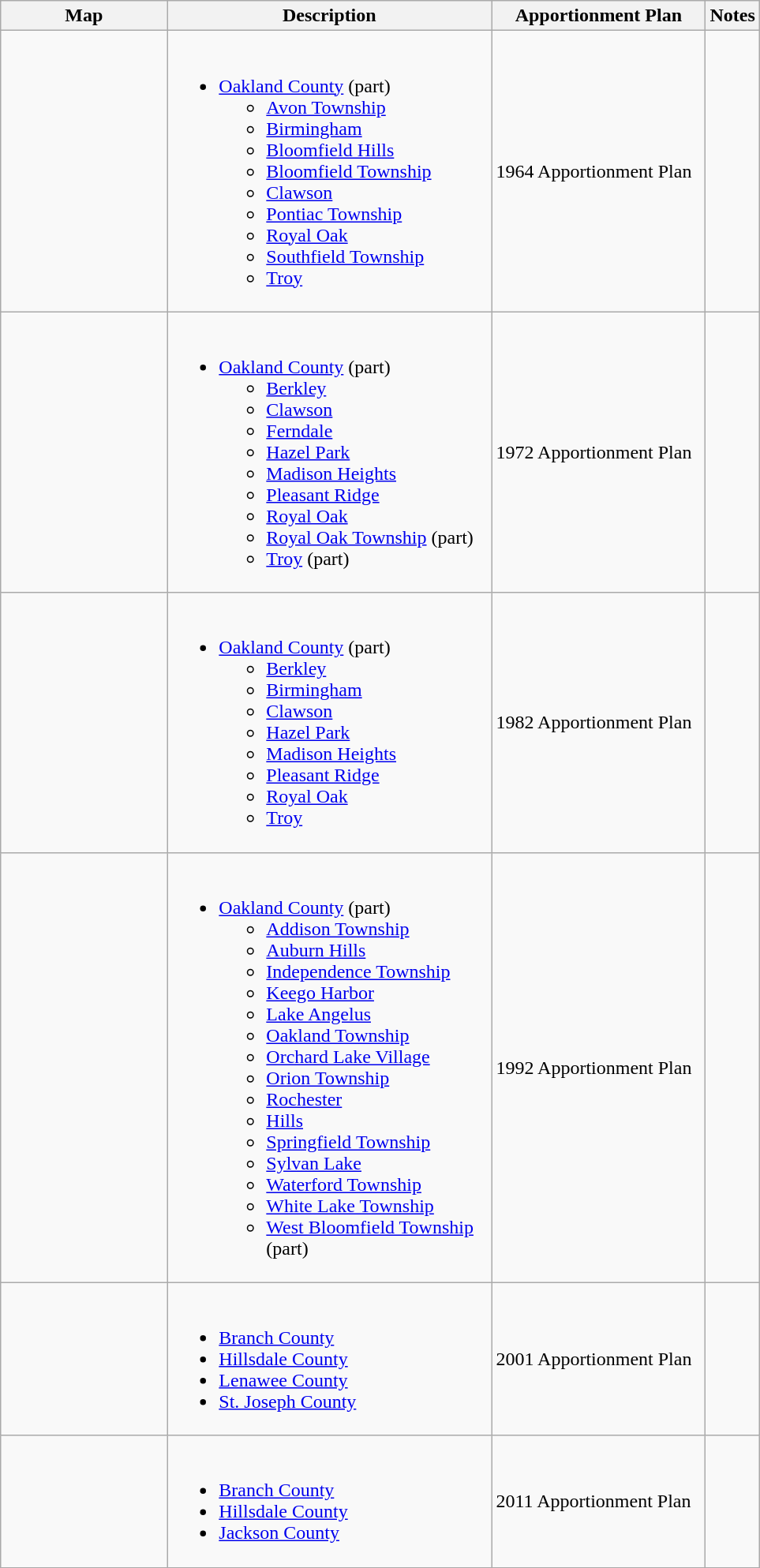<table class="wikitable sortable">
<tr>
<th style="width:100pt;">Map</th>
<th style="width:200pt;">Description</th>
<th style="width:130pt;">Apportionment Plan</th>
<th style="width:15pt;">Notes</th>
</tr>
<tr>
<td></td>
<td><br><ul><li><a href='#'>Oakland County</a> (part)<ul><li><a href='#'>Avon Township</a></li><li><a href='#'>Birmingham</a></li><li><a href='#'>Bloomfield Hills</a></li><li><a href='#'>Bloomfield Township</a></li><li><a href='#'>Clawson</a></li><li><a href='#'>Pontiac Township</a></li><li><a href='#'>Royal Oak</a></li><li><a href='#'>Southfield Township</a></li><li><a href='#'>Troy</a></li></ul></li></ul></td>
<td>1964 Apportionment Plan</td>
<td></td>
</tr>
<tr>
<td></td>
<td><br><ul><li><a href='#'>Oakland County</a> (part)<ul><li><a href='#'>Berkley</a></li><li><a href='#'>Clawson</a></li><li><a href='#'>Ferndale</a></li><li><a href='#'>Hazel Park</a></li><li><a href='#'>Madison Heights</a></li><li><a href='#'>Pleasant Ridge</a></li><li><a href='#'>Royal Oak</a></li><li><a href='#'>Royal Oak Township</a> (part)</li><li><a href='#'>Troy</a> (part)</li></ul></li></ul></td>
<td>1972 Apportionment Plan</td>
<td></td>
</tr>
<tr>
<td></td>
<td><br><ul><li><a href='#'>Oakland County</a> (part)<ul><li><a href='#'>Berkley</a></li><li><a href='#'>Birmingham</a></li><li><a href='#'>Clawson</a></li><li><a href='#'>Hazel Park</a></li><li><a href='#'>Madison Heights</a></li><li><a href='#'>Pleasant Ridge</a></li><li><a href='#'>Royal Oak</a></li><li><a href='#'>Troy</a></li></ul></li></ul></td>
<td>1982 Apportionment Plan</td>
<td></td>
</tr>
<tr>
<td></td>
<td><br><ul><li><a href='#'>Oakland County</a> (part)<ul><li><a href='#'>Addison Township</a></li><li><a href='#'>Auburn Hills</a></li><li><a href='#'>Independence Township</a></li><li><a href='#'>Keego Harbor</a></li><li><a href='#'>Lake Angelus</a></li><li><a href='#'>Oakland Township</a></li><li><a href='#'>Orchard Lake Village</a></li><li><a href='#'>Orion Township</a></li><li><a href='#'>Rochester</a></li><li><a href='#'>Hills</a></li><li><a href='#'>Springfield Township</a></li><li><a href='#'>Sylvan Lake</a></li><li><a href='#'>Waterford Township</a></li><li><a href='#'>White Lake Township</a></li><li><a href='#'>West Bloomfield Township</a> (part)</li></ul></li></ul></td>
<td>1992 Apportionment Plan</td>
<td></td>
</tr>
<tr>
<td></td>
<td><br><ul><li><a href='#'>Branch County</a></li><li><a href='#'>Hillsdale County</a></li><li><a href='#'>Lenawee County</a></li><li><a href='#'>St. Joseph County</a></li></ul></td>
<td>2001 Apportionment Plan</td>
<td></td>
</tr>
<tr>
<td></td>
<td><br><ul><li><a href='#'>Branch County</a></li><li><a href='#'>Hillsdale County</a></li><li><a href='#'>Jackson County</a></li></ul></td>
<td>2011 Apportionment Plan</td>
<td></td>
</tr>
<tr>
</tr>
</table>
